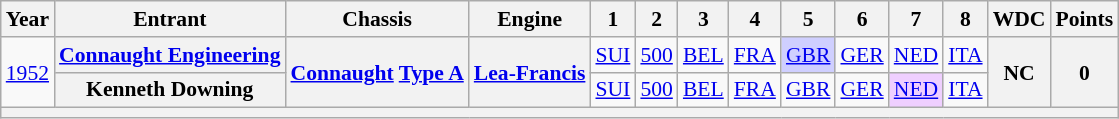<table class="wikitable" style="text-align:center; font-size:90%">
<tr>
<th>Year</th>
<th>Entrant</th>
<th>Chassis</th>
<th>Engine</th>
<th>1</th>
<th>2</th>
<th>3</th>
<th>4</th>
<th>5</th>
<th>6</th>
<th>7</th>
<th>8</th>
<th>WDC</th>
<th>Points</th>
</tr>
<tr>
<td rowspan=2><a href='#'>1952</a></td>
<th><a href='#'>Connaught Engineering</a></th>
<th rowspan=2><a href='#'>Connaught</a> <a href='#'>Type A</a></th>
<th rowspan=2><a href='#'>Lea-Francis</a></th>
<td><a href='#'>SUI</a></td>
<td><a href='#'>500</a></td>
<td><a href='#'>BEL</a></td>
<td><a href='#'>FRA</a></td>
<td style="background:#CFCFFF;"><a href='#'>GBR</a><br></td>
<td><a href='#'>GER</a></td>
<td><a href='#'>NED</a></td>
<td><a href='#'>ITA</a></td>
<th rowspan=2>NC</th>
<th rowspan=2>0</th>
</tr>
<tr>
<th>Kenneth Downing</th>
<td><a href='#'>SUI</a></td>
<td><a href='#'>500</a></td>
<td><a href='#'>BEL</a></td>
<td><a href='#'>FRA</a></td>
<td><a href='#'>GBR</a></td>
<td><a href='#'>GER</a></td>
<td style="background:#EFCFFF;"><a href='#'>NED</a><br></td>
<td><a href='#'>ITA</a></td>
</tr>
<tr>
<th colspan="14"></th>
</tr>
</table>
